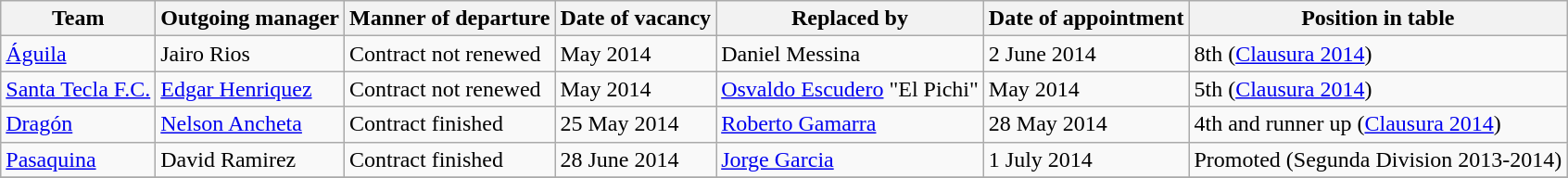<table class="wikitable">
<tr>
<th>Team</th>
<th>Outgoing manager</th>
<th>Manner of departure</th>
<th>Date of vacancy</th>
<th>Replaced by</th>
<th>Date of appointment</th>
<th>Position in table</th>
</tr>
<tr>
<td><a href='#'>Águila</a></td>
<td> Jairo Rios</td>
<td>Contract not renewed</td>
<td>May 2014</td>
<td> Daniel Messina</td>
<td>2 June 2014</td>
<td>8th (<a href='#'>Clausura 2014</a>)</td>
</tr>
<tr>
<td><a href='#'>Santa Tecla F.C.</a></td>
<td> <a href='#'>Edgar Henriquez</a></td>
<td>Contract not renewed</td>
<td>May 2014</td>
<td> <a href='#'>Osvaldo Escudero</a> "El Pichi"</td>
<td>May 2014</td>
<td>5th (<a href='#'>Clausura 2014</a>)</td>
</tr>
<tr>
<td><a href='#'>Dragón</a></td>
<td> <a href='#'>Nelson Ancheta</a></td>
<td>Contract finished</td>
<td>25 May 2014</td>
<td> <a href='#'>Roberto Gamarra</a></td>
<td>28 May 2014</td>
<td>4th and runner up (<a href='#'>Clausura 2014</a>)</td>
</tr>
<tr>
<td><a href='#'>Pasaquina</a></td>
<td> David Ramirez</td>
<td>Contract finished</td>
<td>28 June 2014</td>
<td> <a href='#'>Jorge Garcia</a></td>
<td>1 July 2014</td>
<td>Promoted (Segunda Division 2013-2014)</td>
</tr>
<tr>
</tr>
</table>
